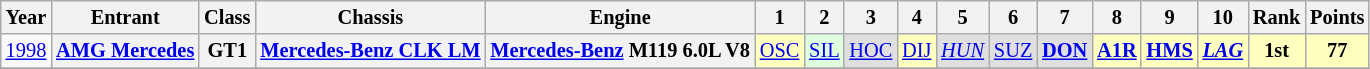<table class="wikitable" style="text-align:center; font-size:85%">
<tr>
<th>Year</th>
<th>Entrant</th>
<th>Class</th>
<th>Chassis</th>
<th>Engine</th>
<th>1</th>
<th>2</th>
<th>3</th>
<th>4</th>
<th>5</th>
<th>6</th>
<th>7</th>
<th>8</th>
<th>9</th>
<th>10</th>
<th>Rank</th>
<th>Points</th>
</tr>
<tr>
<td><a href='#'>1998</a></td>
<th nowrap><a href='#'>AMG Mercedes</a></th>
<th>GT1</th>
<th nowrap><a href='#'>Mercedes-Benz CLK LM</a></th>
<th nowrap><a href='#'>Mercedes-Benz</a> M119 6.0L V8</th>
<td style="background:#FFFFBF;"><a href='#'>OSC</a><br></td>
<td style="background:#dfffdf;"><a href='#'>SIL</a><br></td>
<td style="background:#DFDFDF;"><a href='#'>HOC</a><br></td>
<td style="background:#FFFFBF;"><a href='#'>DIJ</a><br></td>
<td style="background:#DFDFDF;"><em><a href='#'>HUN</a></em><br></td>
<td style="background:#DFDFDF;"><a href='#'>SUZ</a><br></td>
<td style="background:#DFDFDF;"><strong><a href='#'>DON</a></strong><br></td>
<td style="background:#FFFFBF;"><strong><a href='#'>A1R</a></strong><br></td>
<td style="background:#FFFFBF;"><strong><a href='#'>HMS</a></strong><br></td>
<td style="background:#FFFFBF;"><strong><em><a href='#'>LAG</a></em></strong><br></td>
<td style="background:#FFFFBF;"><strong>1st</strong></td>
<td style="background:#FFFFBF;"><strong>77</strong></td>
</tr>
<tr>
</tr>
</table>
